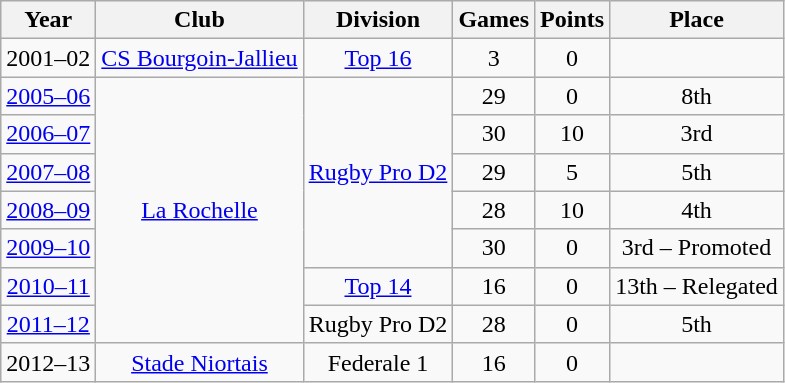<table class="wikitable">
<tr>
<th>Year</th>
<th>Club</th>
<th>Division</th>
<th>Games</th>
<th>Points</th>
<th>Place</th>
</tr>
<tr align="center">
<td>2001–02</td>
<td><a href='#'>CS Bourgoin-Jallieu</a></td>
<td><a href='#'>Top 16</a></td>
<td>3</td>
<td>0</td>
<td></td>
</tr>
<tr align="center">
<td><a href='#'>2005–06</a></td>
<td rowspan=7><a href='#'>La Rochelle</a></td>
<td rowspan=5><a href='#'>Rugby Pro D2</a></td>
<td>29</td>
<td>0</td>
<td>8th</td>
</tr>
<tr align="center">
<td><a href='#'>2006–07</a></td>
<td>30</td>
<td>10</td>
<td>3rd</td>
</tr>
<tr align="center">
<td><a href='#'>2007–08</a></td>
<td>29</td>
<td>5</td>
<td>5th</td>
</tr>
<tr align="center">
<td><a href='#'>2008–09</a></td>
<td>28</td>
<td>10</td>
<td>4th</td>
</tr>
<tr align="center">
<td><a href='#'>2009–10</a></td>
<td>30</td>
<td>0</td>
<td>3rd – Promoted</td>
</tr>
<tr align="center">
<td><a href='#'>2010–11</a></td>
<td><a href='#'>Top 14</a></td>
<td>16</td>
<td>0</td>
<td>13th – Relegated</td>
</tr>
<tr align="center">
<td><a href='#'>2011–12</a></td>
<td>Rugby Pro D2</td>
<td>28</td>
<td>0</td>
<td>5th</td>
</tr>
<tr align="center">
<td>2012–13</td>
<td><a href='#'>Stade Niortais</a></td>
<td>Federale 1</td>
<td>16</td>
<td>0</td>
<td></td>
</tr>
</table>
